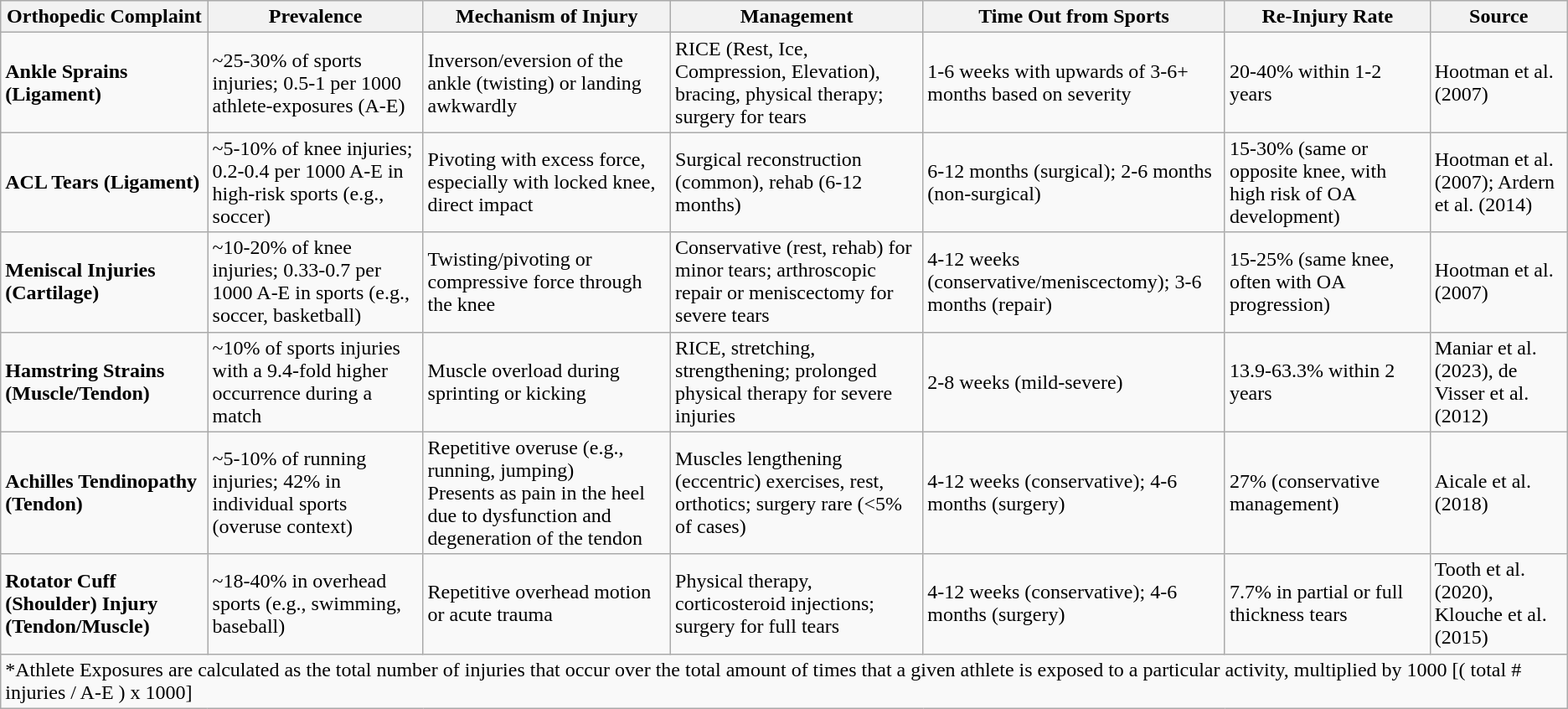<table class="wikitable">
<tr>
<th><strong>Orthopedic Complaint</strong></th>
<th><strong>Prevalence</strong></th>
<th>Mechanism of Injury</th>
<th><strong>Management</strong></th>
<th><strong>Time Out from Sports</strong></th>
<th><strong>Re-Injury Rate</strong></th>
<th><strong>Source</strong></th>
</tr>
<tr>
<td><strong>Ankle Sprains (Ligament)</strong></td>
<td>~25-30% of sports injuries; 0.5-1 per 1000 athlete-exposures (A-E)</td>
<td>Inverson/eversion of the ankle (twisting) or landing awkwardly</td>
<td>RICE (Rest, Ice, Compression, Elevation), bracing, physical therapy; surgery for tears</td>
<td>1-6 weeks with upwards of 3-6+ months based on severity</td>
<td>20-40% within 1-2 years</td>
<td>Hootman et al. (2007)</td>
</tr>
<tr>
<td><strong>ACL Tears (Ligament)</strong></td>
<td>~5-10% of knee injuries; 0.2-0.4 per 1000 A-E in high-risk sports (e.g., soccer)</td>
<td>Pivoting with excess force, especially with locked knee, direct impact</td>
<td>Surgical reconstruction (common), rehab (6-12 months)</td>
<td>6-12 months (surgical); 2-6 months (non-surgical)</td>
<td>15-30% (same or opposite knee, with high risk of OA development)</td>
<td>Hootman et al. (2007); Ardern et al. (2014)</td>
</tr>
<tr>
<td><strong>Meniscal Injuries (Cartilage)</strong></td>
<td>~10-20% of knee injuries; 0.33-0.7 per 1000 A-E in sports (e.g., soccer, basketball)</td>
<td>Twisting/pivoting or compressive force through the knee</td>
<td>Conservative (rest, rehab) for minor tears; arthroscopic repair or meniscectomy for severe tears</td>
<td>4-12 weeks (conservative/meniscectomy); 3-6 months (repair)</td>
<td>15-25% (same knee, often with OA progression)</td>
<td>Hootman et al. (2007)</td>
</tr>
<tr>
<td><strong>Hamstring Strains (Muscle/Tendon)</strong></td>
<td>~10% of sports injuries with a 9.4-fold higher occurrence during a match</td>
<td>Muscle overload during sprinting or kicking</td>
<td>RICE, stretching, strengthening; prolonged physical therapy for severe injuries</td>
<td>2-8 weeks (mild-severe)</td>
<td>13.9-63.3% within 2 years</td>
<td>Maniar et al. (2023), de Visser et al. (2012)</td>
</tr>
<tr>
<td><strong>Achilles Tendinopathy (Tendon)</strong></td>
<td>~5-10% of running injuries; 42% in individual sports (overuse context)</td>
<td>Repetitive overuse (e.g., running, jumping)<br>Presents as pain in the heel due to dysfunction and degeneration of the tendon</td>
<td>Muscles lengthening (eccentric) exercises, rest, orthotics; surgery rare (<5% of cases)</td>
<td>4-12 weeks (conservative); 4-6 months (surgery)</td>
<td>27% (conservative management)</td>
<td>Aicale et al. (2018)</td>
</tr>
<tr>
<td><strong>Rotator Cuff</strong> <strong>(Shoulder) Injury (Tendon/Muscle)</strong></td>
<td>~18-40% in overhead sports (e.g., swimming, baseball)</td>
<td>Repetitive overhead motion or acute trauma</td>
<td>Physical therapy, corticosteroid injections; surgery for full tears</td>
<td>4-12 weeks (conservative); 4-6 months (surgery)</td>
<td>7.7% in partial or full thickness tears</td>
<td>Tooth et al. (2020), Klouche et al. (2015)</td>
</tr>
<tr>
<td colspan="7">*Athlete Exposures are calculated as the total number of injuries that occur over the total amount of times that a given athlete is exposed to a particular activity, multiplied by 1000 [( total # injuries / A-E ) x 1000]</td>
</tr>
</table>
